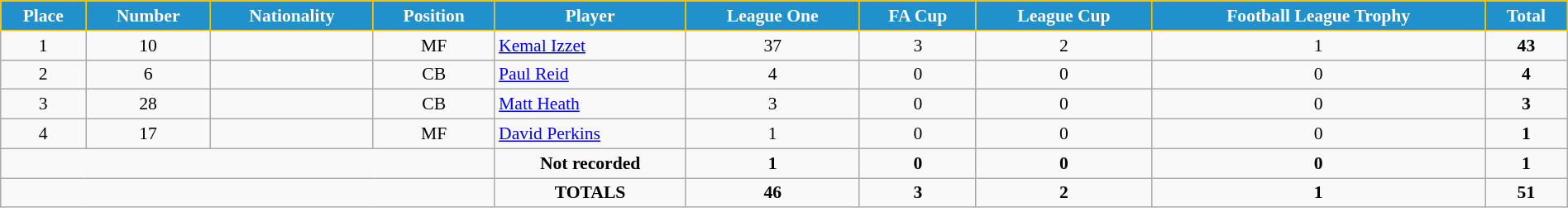<table class="wikitable" style="text-align:center; font-size:90%; width:100%;">
<tr>
<th style="background:#2191CC; color:white; border:1px solid #F7C408; text-align:center;">Place</th>
<th style="background:#2191CC; color:white; border:1px solid #F7C408; text-align:center;">Number</th>
<th style="background:#2191CC; color:white; border:1px solid #F7C408; text-align:center;">Nationality</th>
<th style="background:#2191CC; color:white; border:1px solid #F7C408; text-align:center;">Position</th>
<th style="background:#2191CC; color:white; border:1px solid #F7C408; text-align:center;">Player</th>
<th style="background:#2191CC; color:white; border:1px solid #F7C408; text-align:center;">League One</th>
<th style="background:#2191CC; color:white; border:1px solid #F7C408; text-align:center;">FA Cup</th>
<th style="background:#2191CC; color:white; border:1px solid #F7C408; text-align:center;">League Cup</th>
<th style="background:#2191CC; color:white; border:1px solid #F7C408; text-align:center;">Football League Trophy</th>
<th style="background:#2191CC; color:white; border:1px solid #F7C408; text-align:center;">Total</th>
</tr>
<tr>
<td>1</td>
<td>10</td>
<td></td>
<td>MF</td>
<td align="left"><a href='#'>Kemal Izzet</a></td>
<td>37</td>
<td>3</td>
<td>2</td>
<td>1</td>
<td><strong>43</strong></td>
</tr>
<tr>
<td>2</td>
<td>6</td>
<td></td>
<td>CB</td>
<td align="left"><a href='#'>Paul Reid</a></td>
<td>4</td>
<td>0</td>
<td>0</td>
<td>0</td>
<td><strong>4</strong></td>
</tr>
<tr>
<td>3</td>
<td>28</td>
<td></td>
<td>CB</td>
<td align="left"><a href='#'>Matt Heath</a></td>
<td>3</td>
<td>0</td>
<td>0</td>
<td>0</td>
<td><strong>3</strong></td>
</tr>
<tr>
<td>4</td>
<td>17</td>
<td></td>
<td>MF</td>
<td align="left"><a href='#'>David Perkins</a></td>
<td>1</td>
<td>0</td>
<td>0</td>
<td>0</td>
<td><strong>1</strong></td>
</tr>
<tr>
<td colspan="4"></td>
<td><strong>Not recorded</strong></td>
<td><strong>1</strong></td>
<td><strong>0</strong></td>
<td><strong>0</strong></td>
<td><strong>0</strong></td>
<td><strong>1</strong></td>
</tr>
<tr>
<td colspan="4"></td>
<td><strong>TOTALS</strong></td>
<td><strong>46</strong></td>
<td><strong>3</strong></td>
<td><strong>2</strong></td>
<td><strong>1</strong></td>
<td><strong>51</strong></td>
</tr>
</table>
